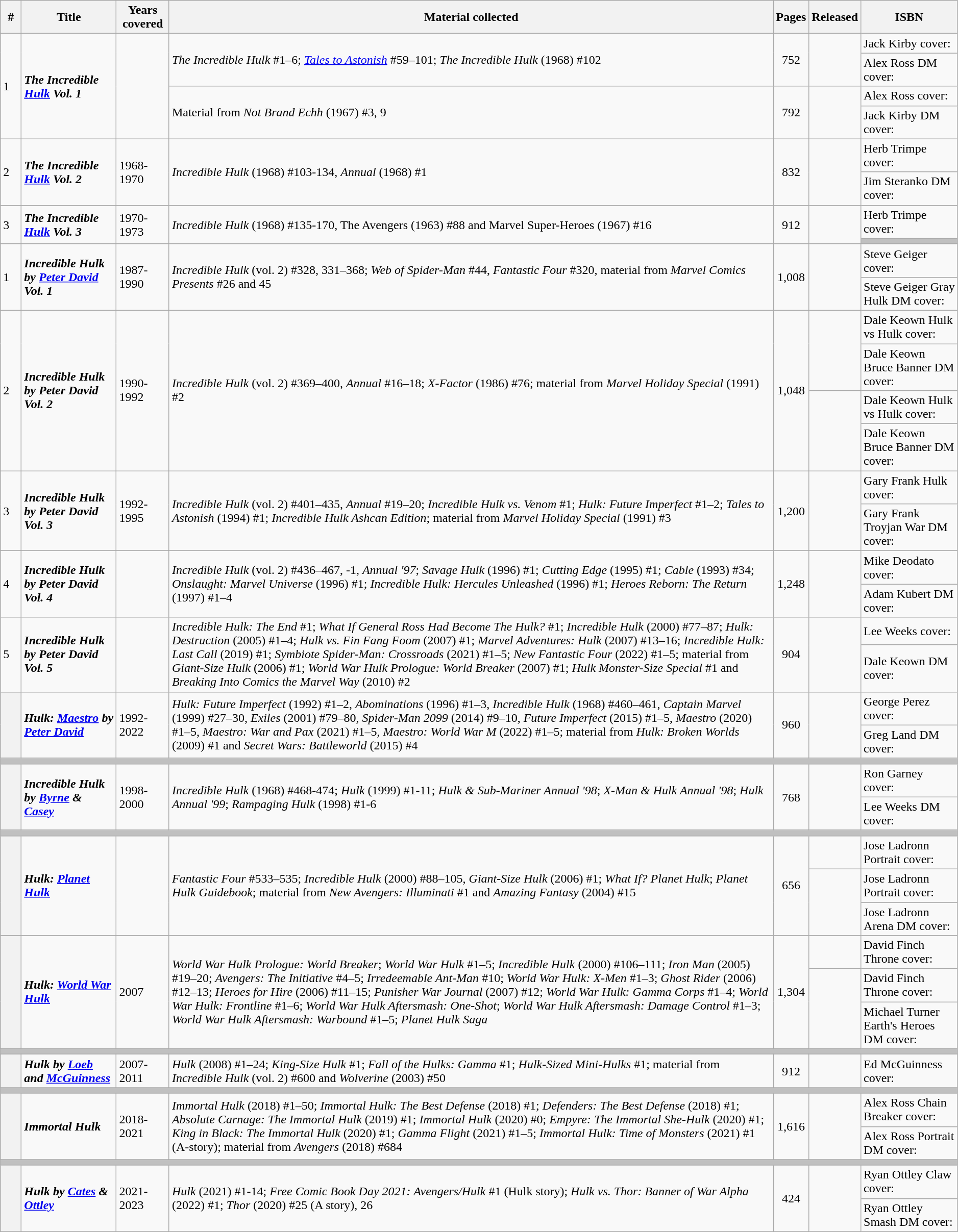<table class="wikitable sortable" width=99%>
<tr>
<th class="unsortable" width=20px>#</th>
<th>Title</th>
<th>Years covered</th>
<th class="unsortable">Material collected</th>
<th>Pages</th>
<th>Released</th>
<th class="unsortable">ISBN</th>
</tr>
<tr>
<td rowspan=4>1</td>
<td rowspan=4><strong><em>The Incredible <a href='#'>Hulk</a> Vol. 1</em></strong></td>
<td rowspan=4></td>
<td rowspan=2><em>The Incredible Hulk</em> #1–6; <em><a href='#'>Tales to Astonish</a></em> #59–101; <em>The Incredible Hulk</em> (1968) #102</td>
<td style="text-align: center;" rowspan=2>752</td>
<td rowspan=2></td>
<td>Jack Kirby cover: </td>
</tr>
<tr>
<td>Alex Ross DM cover: </td>
</tr>
<tr>
<td rowspan=2>Material from <em>Not Brand Echh</em> (1967) #3, 9</td>
<td style="text-align: center;" rowspan=2>792</td>
<td rowspan=2></td>
<td>Alex Ross cover: </td>
</tr>
<tr>
<td>Jack Kirby DM cover: </td>
</tr>
<tr>
<td rowspan=2>2</td>
<td rowspan=2><strong><em>The Incredible <a href='#'>Hulk</a> Vol. 2</em></strong></td>
<td rowspan=2>1968-1970</td>
<td rowspan=2><em>Incredible Hulk</em> (1968) #103-134, <em>Annual</em> (1968) #1</td>
<td style="text-align: center;" rowspan=2>832</td>
<td rowspan=2></td>
<td>Herb Trimpe cover: </td>
</tr>
<tr>
<td>Jim Steranko DM cover: </td>
</tr>
<tr>
<td rowspan=2>3</td>
<td rowspan=2><strong><em>The Incredible <a href='#'>Hulk</a> Vol. 3</em></strong></td>
<td rowspan=2>1970-1973</td>
<td rowspan=2><em>Incredible Hulk</em> (1968) #135-170, The Avengers (1963) #88 and Marvel Super-Heroes (1967) #16</td>
<td style="text-align: center;" rowspan=2>912</td>
<td rowspan=2></td>
<td>Herb Trimpe cover: </td>
</tr>
<tr>
<th colspan="7" style="background-color: silver;"></th>
</tr>
<tr>
<td rowspan=2>1</td>
<td rowspan=2><strong><em>Incredible Hulk by <a href='#'>Peter David</a> Vol. 1</em></strong></td>
<td rowspan=2>1987-1990</td>
<td rowspan=2><em>Incredible Hulk</em> (vol. 2) #328, 331–368; <em>Web of Spider-Man</em> #44, <em>Fantastic Four</em> #320, material from <em>Marvel Comics Presents</em> #26 and 45</td>
<td style="text-align: center;" rowspan=2>1,008</td>
<td rowspan=2></td>
<td>Steve Geiger cover: </td>
</tr>
<tr>
<td>Steve Geiger Gray Hulk DM cover: </td>
</tr>
<tr>
<td rowspan=4>2</td>
<td rowspan=4><strong><em>Incredible Hulk by Peter David Vol. 2</em></strong></td>
<td rowspan=4>1990-1992</td>
<td rowspan=4><em>Incredible Hulk</em> (vol. 2) #369–400, <em>Annual</em> #16–18; <em>X-Factor</em> (1986) #76; material from <em>Marvel Holiday Special</em> (1991) #2</td>
<td style="text-align: center;" rowspan=4>1,048</td>
<td rowspan=2></td>
<td>Dale Keown Hulk vs Hulk cover: </td>
</tr>
<tr>
<td>Dale Keown Bruce Banner DM cover: </td>
</tr>
<tr>
<td rowspan=2></td>
<td>Dale Keown Hulk vs Hulk cover: </td>
</tr>
<tr>
<td>Dale Keown Bruce Banner DM cover: </td>
</tr>
<tr>
<td rowspan=2>3</td>
<td rowspan=2><strong><em>Incredible Hulk by Peter David Vol. 3</em></strong></td>
<td rowspan=2>1992-1995</td>
<td rowspan=2><em>Incredible Hulk</em> (vol. 2) #401–435, <em>Annual</em> #19–20; <em>Incredible Hulk vs. Venom</em> #1; <em>Hulk: Future Imperfect</em> #1–2; <em>Tales to Astonish</em> (1994) #1; <em>Incredible Hulk Ashcan Edition</em>; material from <em>Marvel Holiday Special</em> (1991) #3</td>
<td style="text-align: center;" rowspan=2>1,200</td>
<td rowspan=2></td>
<td>Gary Frank Hulk cover: </td>
</tr>
<tr>
<td>Gary Frank Troyjan War DM cover: </td>
</tr>
<tr>
<td rowspan=2>4</td>
<td rowspan=2><strong><em>Incredible Hulk by Peter David Vol. 4</em></strong></td>
<td rowspan=2></td>
<td rowspan=2><em>Incredible Hulk</em> (vol. 2) #436–467, -1, <em>Annual '97</em>; <em>Savage Hulk</em> (1996) #1; <em>Cutting Edge</em> (1995) #1; <em>Cable</em> (1993) #34; <em>Onslaught: Marvel Universe</em> (1996) #1; <em>Incredible Hulk: Hercules Unleashed</em> (1996) #1; <em>Heroes Reborn: The Return</em> (1997) #1–4</td>
<td style="text-align: center;" rowspan=2>1,248</td>
<td rowspan=2></td>
<td>Mike Deodato cover: </td>
</tr>
<tr>
<td>Adam Kubert DM cover: </td>
</tr>
<tr>
<td rowspan=2>5</td>
<td rowspan=2><strong><em>Incredible Hulk by Peter David Vol. 5</em></strong></td>
<td rowspan=2></td>
<td rowspan=2><em>Incredible Hulk: The End</em> #1; <em>What If General Ross Had Become The Hulk?</em> #1; <em>Incredible Hulk</em> (2000) #77–87; <em>Hulk: Destruction</em> (2005) #1–4; <em>Hulk vs. Fin Fang Foom</em> (2007) #1; <em>Marvel Adventures: Hulk</em> (2007) #13–16; <em>Incredible Hulk: Last Call</em> (2019) #1; <em>Symbiote Spider-Man: Crossroads</em> (2021) #1–5; <em>New Fantastic Four</em> (2022) #1–5; material from <em>Giant-Size Hulk</em> (2006) #1; <em>World War Hulk Prologue: World Breaker</em> (2007) #1; <em>Hulk Monster-Size Special</em> #1 and <em>Breaking Into Comics the Marvel Way</em> (2010) #2</td>
<td style="text-align: center;" rowspan=2>904</td>
<td rowspan=2></td>
<td>Lee Weeks cover: </td>
</tr>
<tr>
<td>Dale Keown DM cover: </td>
</tr>
<tr>
<th style="background-color: light grey;" rowspan=2></th>
<td rowspan=2><strong><em>Hulk: <a href='#'>Maestro</a> by <a href='#'>Peter David</a></em></strong></td>
<td rowspan=2>1992-2022</td>
<td rowspan=2><em>Hulk: Future Imperfect</em> (1992) #1–2, <em>Abominations</em> (1996) #1–3, <em>Incredible Hulk</em> (1968) #460–461, <em>Captain Marvel</em> (1999) #27–30, <em>Exiles</em> (2001) #79–80, <em>Spider-Man 2099</em> (2014) #9–10, <em>Future Imperfect</em> (2015) #1–5, <em>Maestro</em> (2020) #1–5, <em>Maestro: War and Pax</em> (2021) #1–5, <em>Maestro: World War M</em> (2022) #1–5; material from <em>Hulk: Broken Worlds</em> (2009) #1 and <em>Secret Wars: Battleworld</em> (2015) #4</td>
<td style="text-align: center;" rowspan=2>960</td>
<td rowspan=2></td>
<td>George Perez cover: </td>
</tr>
<tr>
<td>Greg Land DM cover: </td>
</tr>
<tr>
<th colspan="7" style="background-color: silver;"></th>
</tr>
<tr>
<th style="background-color: light grey;" rowspan=2></th>
<td rowspan=2><strong><em>Incredible Hulk by <a href='#'>Byrne</a> & <a href='#'>Casey</a></em></strong></td>
<td rowspan=2>1998-2000</td>
<td rowspan=2><em>Incredible Hulk</em> (1968) #468-474; <em>Hulk</em> (1999) #1-11; <em>Hulk & Sub-Mariner Annual '98</em>; <em>X-Man & Hulk Annual '98</em>; <em>Hulk Annual '99</em>; <em>Rampaging Hulk</em> (1998) #1-6</td>
<td style="text-align: center;" rowspan=2>768</td>
<td rowspan=2></td>
<td>Ron Garney cover: </td>
</tr>
<tr>
<td>Lee Weeks DM cover: </td>
</tr>
<tr>
<th colspan="7" style="background-color: silver;"></th>
</tr>
<tr>
<th style="background-color: light grey;" rowspan=3></th>
<td rowspan=3><strong><em>Hulk: <a href='#'>Planet Hulk</a></em></strong></td>
<td rowspan=3></td>
<td rowspan=3><em>Fantastic Four</em> #533–535; <em>Incredible Hulk</em> (2000) #88–105, <em>Giant-Size Hulk</em> (2006) #1; <em>What If? Planet Hulk</em>; <em>Planet Hulk Guidebook</em>; material from <em>New Avengers: Illuminati</em> #1 and <em>Amazing Fantasy</em> (2004) #15</td>
<td style="text-align: center;" rowspan=3>656</td>
<td></td>
<td>Jose Ladronn Portrait cover: </td>
</tr>
<tr>
<td rowspan=2></td>
<td>Jose Ladronn Portrait cover: </td>
</tr>
<tr>
<td>Jose Ladronn Arena DM cover: </td>
</tr>
<tr>
<th style="background-color: light grey;" rowspan=3></th>
<td rowspan=3><strong><em>Hulk: <a href='#'>World War Hulk</a></em></strong></td>
<td rowspan=3>2007</td>
<td rowspan=3><em>World War Hulk Prologue: World Breaker</em>; <em>World War Hulk</em> #1–5; <em>Incredible Hulk</em> (2000) #106–111; <em>Iron Man</em> (2005) #19–20; <em>Avengers: The Initiative</em> #4–5; <em>Irredeemable Ant-Man</em> #10; <em>World War Hulk: X-Men</em> #1–3; <em>Ghost Rider</em> (2006) #12–13; <em>Heroes for Hire</em> (2006) #11–15; <em>Punisher War Journal</em> (2007) #12; <em>World War Hulk: Gamma Corps</em> #1–4; <em>World War Hulk: Frontline</em> #1–6; <em>World War Hulk Aftersmash: One-Shot</em>; <em>World War Hulk Aftersmash: Damage Control</em> #1–3; <em>World War Hulk Aftersmash: Warbound</em> #1–5; <em>Planet Hulk Saga</em></td>
<td style="text-align: center;" rowspan=3>1,304</td>
<td></td>
<td>David Finch Throne cover: </td>
</tr>
<tr>
<td rowspan=2></td>
<td>David Finch Throne cover: </td>
</tr>
<tr>
<td>Michael Turner Earth's Heroes DM cover: </td>
</tr>
<tr>
<th colspan="7" style="background-color: silver;"></th>
</tr>
<tr>
<th style="background-color: light grey;"></th>
<td><strong><em>Hulk by <a href='#'>Loeb</a> and <a href='#'>McGuinness</a></em></strong></td>
<td>2007-2011</td>
<td><em>Hulk</em> (2008) #1–24; <em>King-Size Hulk</em> #1; <em>Fall of the Hulks: Gamma</em> #1; <em>Hulk-Sized Mini-Hulks</em> #1; material from <em>Incredible Hulk</em> (vol. 2) #600 and <em>Wolverine</em> (2003) #50</td>
<td style="text-align: center;">912</td>
<td></td>
<td>Ed McGuinness cover: </td>
</tr>
<tr>
<th colspan="7" style="background-color: silver;"></th>
</tr>
<tr>
<th style="background-color: light grey;" rowspan=2></th>
<td rowspan=2><strong><em>Immortal Hulk</em></strong></td>
<td rowspan=2>2018-2021</td>
<td rowspan=2><em>Immortal Hulk</em> (2018) #1–50; <em>Immortal Hulk: The Best Defense</em> (2018) #1; <em>Defenders: The Best Defense</em> (2018) #1; <em>Absolute Carnage: The Immortal Hulk</em> (2019) #1; <em>Immortal Hulk</em> (2020) #0; <em>Empyre: The Immortal She-Hulk</em> (2020) #1; <em>King in Black: The Immortal Hulk</em> (2020) #1; <em>Gamma Flight</em> (2021) #1–5; <em>Immortal Hulk: Time of Monsters</em> (2021) #1 (A-story); material from <em>Avengers</em> (2018) #684</td>
<td style="text-align: center;" rowspan=2>1,616</td>
<td rowspan=2></td>
<td>Alex Ross Chain Breaker cover: </td>
</tr>
<tr>
<td>Alex Ross Portrait DM cover: </td>
</tr>
<tr>
<th colspan="7" style="background-color: silver;"></th>
</tr>
<tr>
<th style="background-color: light grey;" rowspan=2></th>
<td rowspan=2><strong><em>Hulk by <a href='#'>Cates</a> & <a href='#'>Ottley</a></em></strong></td>
<td rowspan=2>2021-2023</td>
<td rowspan=2><em>Hulk</em> (2021) #1-14; <em>Free Comic Book Day 2021: Avengers/Hulk</em> #1 (Hulk story); <em>Hulk vs. Thor: Banner of War Alpha</em> (2022) #1; <em>Thor</em> (2020)  #25 (A story), 26</td>
<td style="text-align: center;" rowspan=2>424</td>
<td rowspan=2></td>
<td>Ryan Ottley Claw cover: </td>
</tr>
<tr>
<td>Ryan Ottley Smash DM cover: </td>
</tr>
</table>
